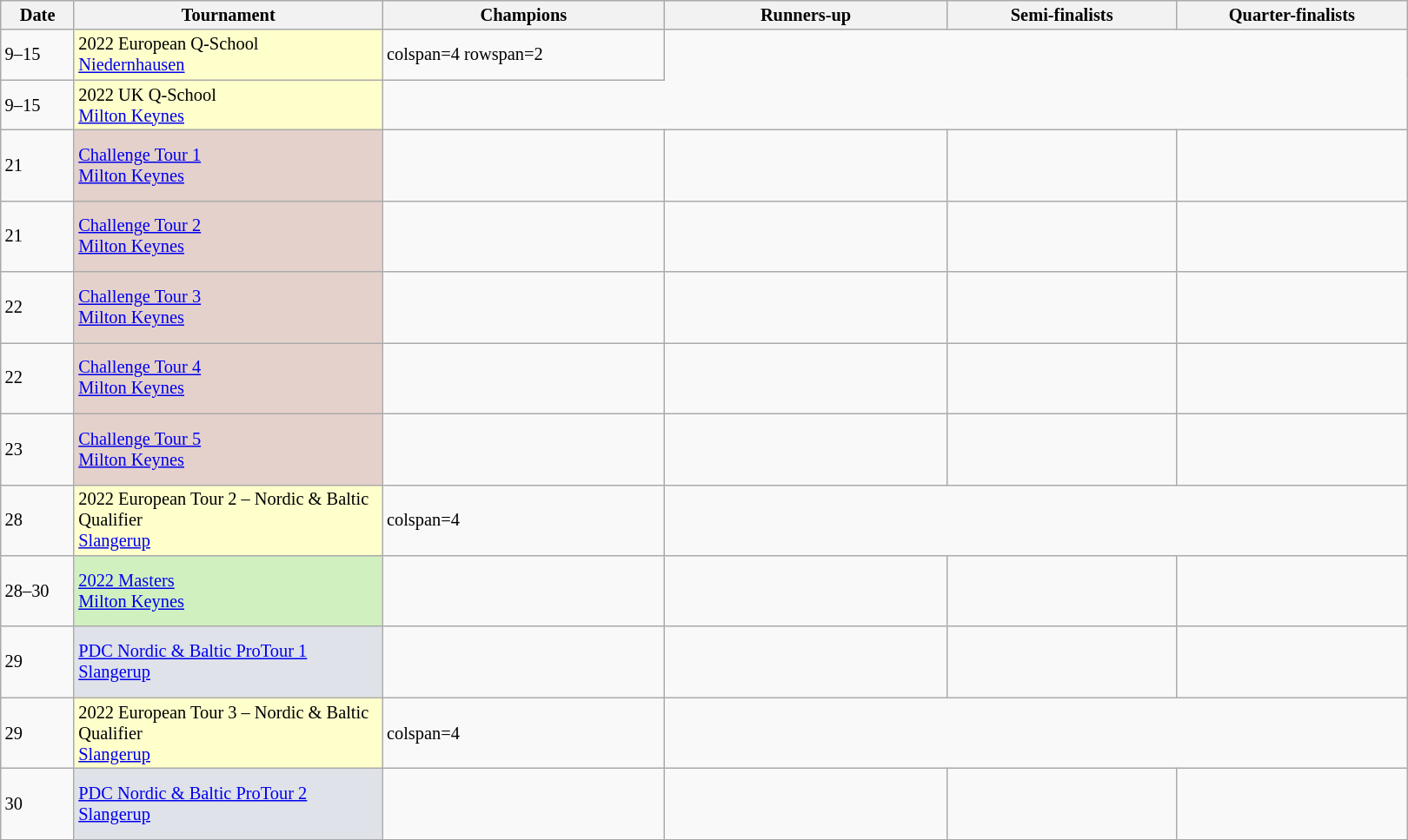<table class=wikitable style=font-size:85%>
<tr>
<th width=50>Date</th>
<th width=230>Tournament</th>
<th width=210>Champions</th>
<th width=210>Runners-up</th>
<th width=170>Semi-finalists</th>
<th width=170>Quarter-finalists</th>
</tr>
<tr>
<td>9–15</td>
<td bgcolor="ffffcc">2022 European Q-School <br> <a href='#'>Niedernhausen</a></td>
<td>colspan=4 rowspan=2 </td>
</tr>
<tr>
<td>9–15</td>
<td bgcolor="ffffcc">2022 UK Q-School <br> <a href='#'>Milton Keynes</a></td>
</tr>
<tr>
<td>21</td>
<td bgcolor="#e5d1cb"><a href='#'>Challenge Tour 1</a> <br>  <a href='#'>Milton Keynes</a></td>
<td></td>
<td></td>
<td> <br> </td>
<td> <br>  <br>  <br> </td>
</tr>
<tr>
<td>21</td>
<td bgcolor="#e5d1cb"><a href='#'>Challenge Tour 2</a> <br>  <a href='#'>Milton Keynes</a></td>
<td></td>
<td></td>
<td> <br> </td>
<td> <br>  <br>  <br> </td>
</tr>
<tr>
<td>22</td>
<td bgcolor="#e5d1cb"><a href='#'>Challenge Tour 3</a> <br>  <a href='#'>Milton Keynes</a></td>
<td></td>
<td></td>
<td> <br> </td>
<td> <br>  <br>  <br> </td>
</tr>
<tr>
<td>22</td>
<td bgcolor="#e5d1cb"><a href='#'>Challenge Tour 4</a> <br>  <a href='#'>Milton Keynes</a></td>
<td></td>
<td></td>
<td> <br> </td>
<td> <br>  <br>  <br> </td>
</tr>
<tr>
<td>23</td>
<td bgcolor="#e5d1cb"><a href='#'>Challenge Tour 5</a> <br>  <a href='#'>Milton Keynes</a></td>
<td></td>
<td></td>
<td> <br> </td>
<td> <br>  <br>  <br> </td>
</tr>
<tr>
<td>28</td>
<td bgcolor="ffffcc">2022 European Tour 2 – Nordic & Baltic Qualifier <br> <a href='#'>Slangerup</a></td>
<td>colspan=4 </td>
</tr>
<tr>
<td>28–30</td>
<td bgcolor="#d0f0c0"><a href='#'>2022 Masters</a> <br>  <a href='#'>Milton Keynes</a></td>
<td></td>
<td></td>
<td> <br> </td>
<td> <br>  <br>  <br> </td>
</tr>
<tr>
<td>29</td>
<td bgcolor="#dfe2e9"><a href='#'>PDC Nordic & Baltic ProTour 1</a> <br>  <a href='#'>Slangerup</a></td>
<td></td>
<td></td>
<td> <br> </td>
<td> <br>  <br>  <br> </td>
</tr>
<tr>
<td>29</td>
<td bgcolor="ffffcc">2022 European Tour 3 – Nordic & Baltic Qualifier <br> <a href='#'>Slangerup</a></td>
<td>colspan=4 </td>
</tr>
<tr>
<td>30</td>
<td bgcolor="#dfe2e9"><a href='#'>PDC Nordic & Baltic ProTour 2</a> <br>  <a href='#'>Slangerup</a></td>
<td></td>
<td></td>
<td> <br> </td>
<td> <br>  <br>  <br> </td>
</tr>
</table>
